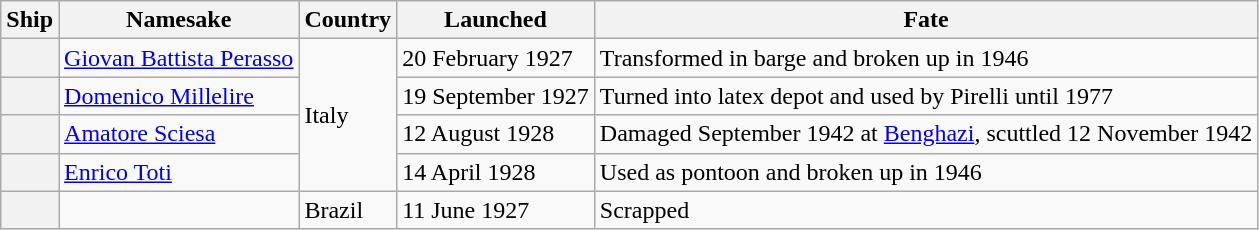<table class="wikitable plainrowheaders">
<tr>
<th scope="col">Ship</th>
<th scope="col">Namesake</th>
<th scope="col">Country</th>
<th scope="col">Launched</th>
<th scope="col">Fate</th>
</tr>
<tr>
<th scope="row"></th>
<td><a href='#'>Giovan Battista Perasso</a></td>
<td rowspan=4>Italy</td>
<td>20 February 1927</td>
<td>Transformed in barge and broken up in 1946</td>
</tr>
<tr>
<th scope="row"></th>
<td><a href='#'>Domenico Millelire</a></td>
<td>19 September 1927</td>
<td>Turned into latex depot and used by Pirelli until 1977</td>
</tr>
<tr>
<th scope="row"></th>
<td><a href='#'>Amatore Sciesa</a></td>
<td>12 August 1928</td>
<td>Damaged September 1942 at <a href='#'>Benghazi</a>, scuttled 12 November 1942</td>
</tr>
<tr>
<th scope="row"></th>
<td><a href='#'>Enrico Toti</a></td>
<td>14 April 1928</td>
<td>Used as pontoon and broken up in 1946</td>
</tr>
<tr>
<th scope="row"></th>
<td></td>
<td>Brazil</td>
<td>11 June 1927</td>
<td>Scrapped</td>
</tr>
</table>
